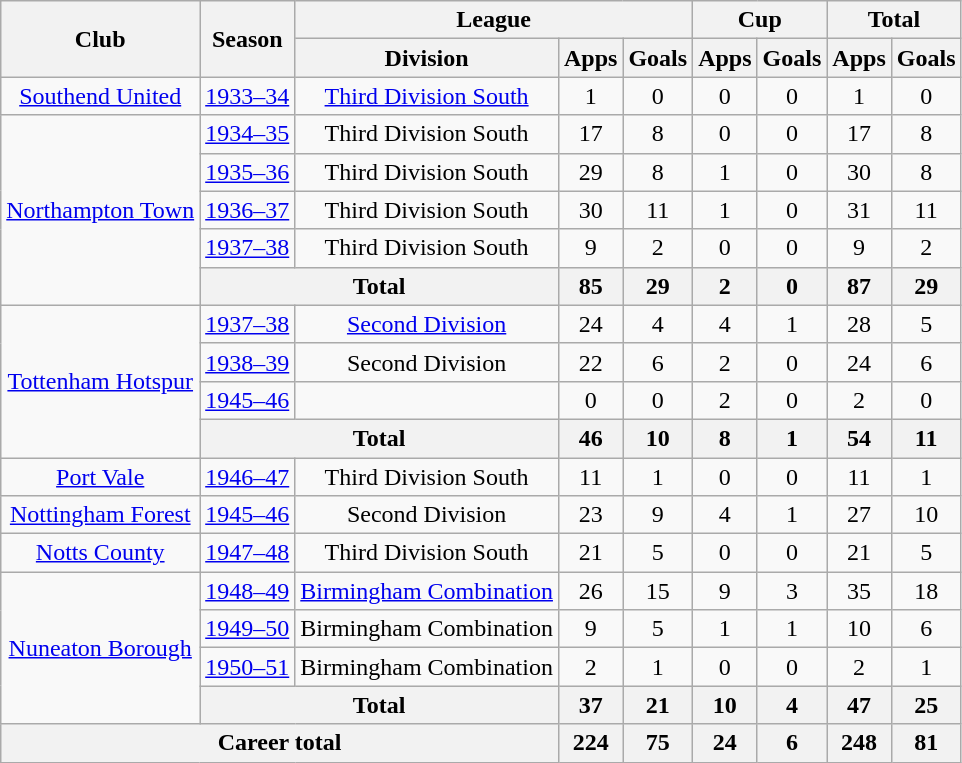<table class="wikitable" style="text-align: center;">
<tr>
<th rowspan="2">Club</th>
<th rowspan="2">Season</th>
<th colspan="3">League</th>
<th colspan="2">Cup</th>
<th colspan="2">Total</th>
</tr>
<tr>
<th>Division</th>
<th>Apps</th>
<th>Goals</th>
<th>Apps</th>
<th>Goals</th>
<th>Apps</th>
<th>Goals</th>
</tr>
<tr>
<td><a href='#'>Southend United</a></td>
<td><a href='#'>1933–34</a></td>
<td><a href='#'>Third Division South</a></td>
<td>1</td>
<td>0</td>
<td>0</td>
<td>0</td>
<td>1</td>
<td>0</td>
</tr>
<tr>
<td rowspan="5"><a href='#'>Northampton Town</a></td>
<td><a href='#'>1934–35</a></td>
<td>Third Division South</td>
<td>17</td>
<td>8</td>
<td>0</td>
<td>0</td>
<td>17</td>
<td>8</td>
</tr>
<tr>
<td><a href='#'>1935–36</a></td>
<td>Third Division South</td>
<td>29</td>
<td>8</td>
<td>1</td>
<td>0</td>
<td>30</td>
<td>8</td>
</tr>
<tr>
<td><a href='#'>1936–37</a></td>
<td>Third Division South</td>
<td>30</td>
<td>11</td>
<td>1</td>
<td>0</td>
<td>31</td>
<td>11</td>
</tr>
<tr>
<td><a href='#'>1937–38</a></td>
<td>Third Division South</td>
<td>9</td>
<td>2</td>
<td>0</td>
<td>0</td>
<td>9</td>
<td>2</td>
</tr>
<tr>
<th colspan="2">Total</th>
<th>85</th>
<th>29</th>
<th>2</th>
<th>0</th>
<th>87</th>
<th>29</th>
</tr>
<tr>
<td rowspan="4"><a href='#'>Tottenham Hotspur</a></td>
<td><a href='#'>1937–38</a></td>
<td><a href='#'>Second Division</a></td>
<td>24</td>
<td>4</td>
<td>4</td>
<td>1</td>
<td>28</td>
<td>5</td>
</tr>
<tr>
<td><a href='#'>1938–39</a></td>
<td>Second Division</td>
<td>22</td>
<td>6</td>
<td>2</td>
<td>0</td>
<td>24</td>
<td>6</td>
</tr>
<tr>
<td><a href='#'>1945–46</a></td>
<td></td>
<td>0</td>
<td>0</td>
<td>2</td>
<td>0</td>
<td>2</td>
<td>0</td>
</tr>
<tr>
<th colspan="2">Total</th>
<th>46</th>
<th>10</th>
<th>8</th>
<th>1</th>
<th>54</th>
<th>11</th>
</tr>
<tr>
<td><a href='#'>Port Vale</a></td>
<td><a href='#'>1946–47</a></td>
<td>Third Division South</td>
<td>11</td>
<td>1</td>
<td>0</td>
<td>0</td>
<td>11</td>
<td>1</td>
</tr>
<tr>
<td><a href='#'>Nottingham Forest</a></td>
<td><a href='#'>1945–46</a></td>
<td>Second Division</td>
<td>23</td>
<td>9</td>
<td>4</td>
<td>1</td>
<td>27</td>
<td>10</td>
</tr>
<tr>
<td><a href='#'>Notts County</a></td>
<td><a href='#'>1947–48</a></td>
<td>Third Division South</td>
<td>21</td>
<td>5</td>
<td>0</td>
<td>0</td>
<td>21</td>
<td>5</td>
</tr>
<tr>
<td rowspan="4"><a href='#'>Nuneaton Borough</a></td>
<td><a href='#'>1948–49</a></td>
<td><a href='#'>Birmingham Combination</a></td>
<td>26</td>
<td>15</td>
<td>9</td>
<td>3</td>
<td>35</td>
<td>18</td>
</tr>
<tr>
<td><a href='#'>1949–50</a></td>
<td>Birmingham Combination</td>
<td>9</td>
<td>5</td>
<td>1</td>
<td>1</td>
<td>10</td>
<td>6</td>
</tr>
<tr>
<td><a href='#'>1950–51</a></td>
<td>Birmingham Combination</td>
<td>2</td>
<td>1</td>
<td>0</td>
<td>0</td>
<td>2</td>
<td>1</td>
</tr>
<tr>
<th colspan="2">Total</th>
<th>37</th>
<th>21</th>
<th>10</th>
<th>4</th>
<th>47</th>
<th>25</th>
</tr>
<tr>
<th colspan="3">Career total</th>
<th>224</th>
<th>75</th>
<th>24</th>
<th>6</th>
<th>248</th>
<th>81</th>
</tr>
</table>
